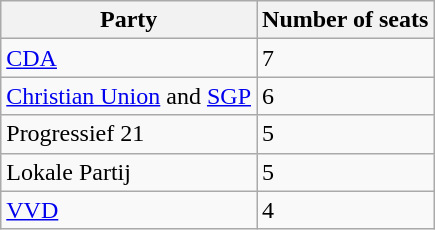<table class="wikitable">
<tr>
<th>Party</th>
<th>Number of seats</th>
</tr>
<tr>
<td><a href='#'>CDA</a></td>
<td>7</td>
</tr>
<tr>
<td><a href='#'>Christian Union</a> and <a href='#'>SGP</a></td>
<td>6</td>
</tr>
<tr>
<td>Progressief 21</td>
<td>5</td>
</tr>
<tr>
<td>Lokale Partij</td>
<td>5</td>
</tr>
<tr>
<td><a href='#'>VVD</a></td>
<td>4</td>
</tr>
</table>
